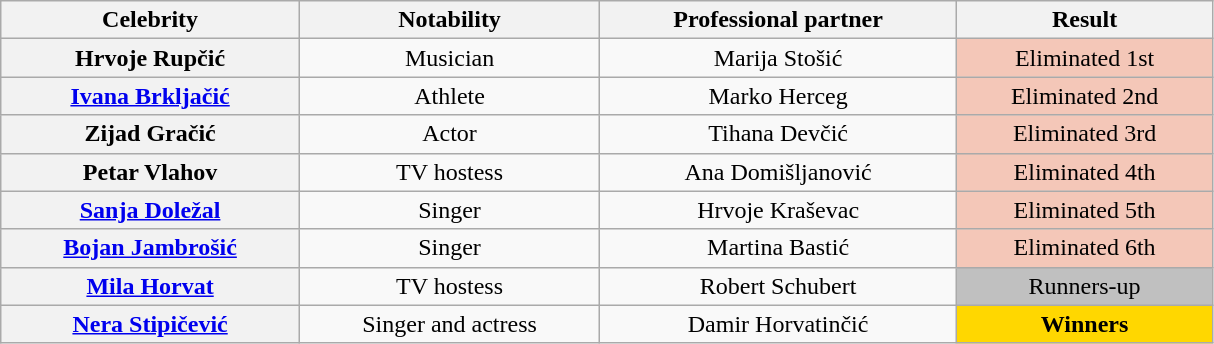<table class="wikitable sortable" style="text-align:center; width:64%">
<tr>
<th scope="col">Celebrity</th>
<th scope="col" class="unsortable">Notability</th>
<th scope="col">Professional partner</th>
<th scope="col">Result</th>
</tr>
<tr>
<th scope="row">Hrvoje Rupčić</th>
<td>Musician</td>
<td>Marija Stošić</td>
<td bgcolor="f4c7b8">Eliminated 1st</td>
</tr>
<tr>
<th scope="row"><a href='#'>Ivana Brkljačić</a></th>
<td>Athlete</td>
<td>Marko Herceg</td>
<td bgcolor="f4c7b8">Eliminated 2nd</td>
</tr>
<tr>
<th scope="row">Zijad Gračić</th>
<td>Actor</td>
<td>Tihana Devčić</td>
<td bgcolor="f4c7b8">Eliminated 3rd</td>
</tr>
<tr>
<th scope="row">Petar Vlahov</th>
<td>TV hostess</td>
<td>Ana Domišljanović</td>
<td bgcolor="f4c7b8">Eliminated 4th</td>
</tr>
<tr>
<th scope="row"><a href='#'>Sanja Doležal</a></th>
<td>Singer</td>
<td>Hrvoje Kraševac</td>
<td bgcolor="f4c7b8">Eliminated 5th</td>
</tr>
<tr>
<th scope="row"><a href='#'>Bojan Jambrošić</a></th>
<td>Singer</td>
<td>Martina Bastić</td>
<td bgcolor="f4c7b8">Eliminated 6th</td>
</tr>
<tr>
<th scope="row"><a href='#'>Mila Horvat</a></th>
<td>TV hostess</td>
<td>Robert Schubert</td>
<td bgcolor="silver">Runners-up</td>
</tr>
<tr>
<th scope="row"><a href='#'>Nera Stipičević</a></th>
<td>Singer and actress</td>
<td>Damir Horvatinčić</td>
<td bgcolor="gold"><strong>Winners</strong></td>
</tr>
</table>
